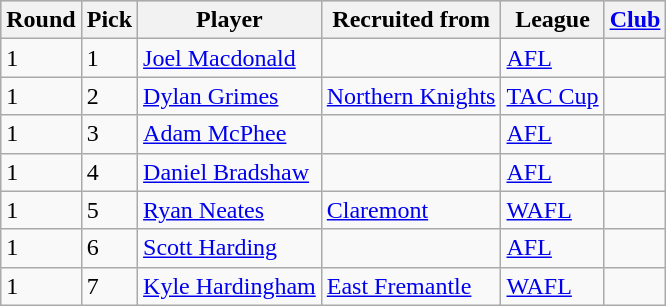<table class="wikitable sortable">
<tr style="background:#CCCCCC;">
<th>Round</th>
<th>Pick</th>
<th>Player</th>
<th>Recruited from</th>
<th>League</th>
<th><a href='#'>Club</a></th>
</tr>
<tr>
<td>1</td>
<td>1</td>
<td><a href='#'>Joel Macdonald</a></td>
<td></td>
<td><a href='#'>AFL</a></td>
<td></td>
</tr>
<tr>
<td>1</td>
<td>2</td>
<td><a href='#'>Dylan Grimes</a></td>
<td><a href='#'>Northern Knights</a></td>
<td><a href='#'>TAC Cup</a></td>
<td></td>
</tr>
<tr>
<td>1</td>
<td>3</td>
<td><a href='#'>Adam McPhee</a></td>
<td></td>
<td><a href='#'>AFL</a></td>
<td></td>
</tr>
<tr>
<td>1</td>
<td>4</td>
<td><a href='#'>Daniel Bradshaw</a></td>
<td></td>
<td><a href='#'>AFL</a></td>
<td></td>
</tr>
<tr>
<td>1</td>
<td>5</td>
<td><a href='#'>Ryan Neates</a></td>
<td><a href='#'>Claremont</a></td>
<td><a href='#'>WAFL</a></td>
<td></td>
</tr>
<tr>
<td>1</td>
<td>6</td>
<td><a href='#'>Scott Harding</a></td>
<td></td>
<td><a href='#'>AFL</a></td>
<td></td>
</tr>
<tr>
<td>1</td>
<td>7</td>
<td><a href='#'>Kyle Hardingham</a></td>
<td><a href='#'>East Fremantle</a></td>
<td><a href='#'>WAFL</a></td>
<td></td>
</tr>
</table>
